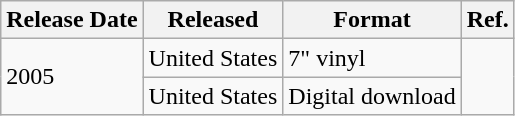<table class="wikitable">
<tr>
<th>Release Date</th>
<th>Released</th>
<th>Format</th>
<th>Ref.</th>
</tr>
<tr>
<td rowspan="2">2005</td>
<td>United States</td>
<td>7" vinyl</td>
<td rowspan="2"></td>
</tr>
<tr>
<td>United States</td>
<td>Digital download</td>
</tr>
</table>
